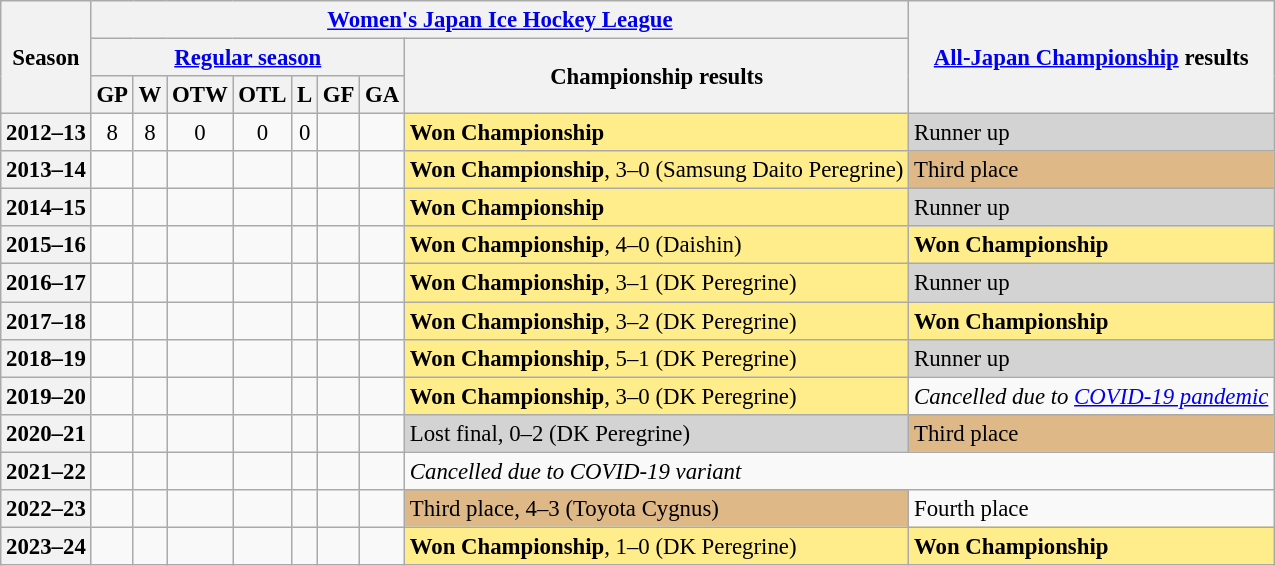<table class="wikitable" style="text-align: center; font-size: 95%">
<tr>
<th rowspan="3">Season</th>
<th colspan="8"><a href='#'>Women's Japan Ice Hockey League</a></th>
<th rowspan="3"><a href='#'>All-Japan Championship</a> results</th>
</tr>
<tr>
<th colspan="7"><a href='#'>Regular season</a></th>
<th rowspan="2">Championship results</th>
</tr>
<tr>
<th>GP</th>
<th>W</th>
<th>OTW</th>
<th>OTL</th>
<th>L</th>
<th>GF</th>
<th>GA</th>
</tr>
<tr>
<th>2012–13</th>
<td>8</td>
<td>8</td>
<td>0</td>
<td>0</td>
<td>0</td>
<td></td>
<td></td>
<td align=left style="background:#FFEC8B"><strong>Won Championship</strong></td>
<td align=left style="background:#D3D3D3">Runner up</td>
</tr>
<tr>
<th>2013–14</th>
<td></td>
<td></td>
<td></td>
<td></td>
<td></td>
<td></td>
<td></td>
<td align=left style="background:#FFEC8B"><strong>Won Championship</strong>, 3–0 (Samsung Daito Peregrine)</td>
<td align=left style="background:#DEB887">Third place</td>
</tr>
<tr>
<th>2014–15</th>
<td></td>
<td></td>
<td></td>
<td></td>
<td></td>
<td></td>
<td></td>
<td align=left style="background:#FFEC8B"><strong>Won Championship</strong></td>
<td align=left style="background:#D3D3D3">Runner up</td>
</tr>
<tr>
<th>2015–16</th>
<td></td>
<td></td>
<td></td>
<td></td>
<td></td>
<td></td>
<td></td>
<td align=left style="background:#FFEC8B"><strong>Won Championship</strong>, 4–0 (Daishin)</td>
<td align=left style="background:#FFEC8B"><strong>Won Championship</strong></td>
</tr>
<tr>
<th>2016–17</th>
<td></td>
<td></td>
<td></td>
<td></td>
<td></td>
<td></td>
<td></td>
<td align=left style="background:#FFEC8B"><strong>Won Championship</strong>, 3–1 (DK Peregrine)</td>
<td align=left style="background:#D3D3D3">Runner up</td>
</tr>
<tr>
<th>2017–18</th>
<td></td>
<td></td>
<td></td>
<td></td>
<td></td>
<td></td>
<td></td>
<td align=left style="background:#FFEC8B"><strong>Won Championship</strong>, 3–2 (DK Peregrine)</td>
<td align=left style="background:#FFEC8B"><strong>Won Championship</strong></td>
</tr>
<tr>
<th>2018–19</th>
<td></td>
<td></td>
<td></td>
<td></td>
<td></td>
<td></td>
<td></td>
<td align=left style="background:#FFEC8B"><strong>Won Championship</strong>, 5–1 (DK Peregrine)</td>
<td align=left style="background:#D3D3D3">Runner up</td>
</tr>
<tr>
<th>2019–20</th>
<td></td>
<td></td>
<td></td>
<td></td>
<td></td>
<td></td>
<td></td>
<td align=left style="background:#FFEC8B"><strong>Won Championship</strong>, 3–0 (DK Peregrine)</td>
<td align="left"><em>Cancelled due to <a href='#'>COVID-19 pandemic</a></em></td>
</tr>
<tr>
<th>2020–21</th>
<td></td>
<td></td>
<td></td>
<td></td>
<td></td>
<td></td>
<td></td>
<td align=left style="background:#D3D3D3">Lost final, 0–2 (DK Peregrine)</td>
<td align=left style="background:#DEB887">Third place</td>
</tr>
<tr>
<th>2021–22</th>
<td></td>
<td></td>
<td></td>
<td></td>
<td></td>
<td></td>
<td></td>
<td colspan="2" align="left"><em>Cancelled due to COVID-19 variant</em></td>
</tr>
<tr>
<th>2022–23</th>
<td></td>
<td></td>
<td></td>
<td></td>
<td></td>
<td></td>
<td></td>
<td align=left style="background:#DEB887">Third place, 4–3 (Toyota Cygnus)</td>
<td align=left>Fourth place</td>
</tr>
<tr>
<th>2023–24</th>
<td></td>
<td></td>
<td></td>
<td></td>
<td></td>
<td></td>
<td></td>
<td align=left style="background:#FFEC8B"><strong>Won Championship</strong>, 1–0 (DK Peregrine)</td>
<td align=left style="background:#FFEC8B"><strong>Won Championship</strong></td>
</tr>
</table>
